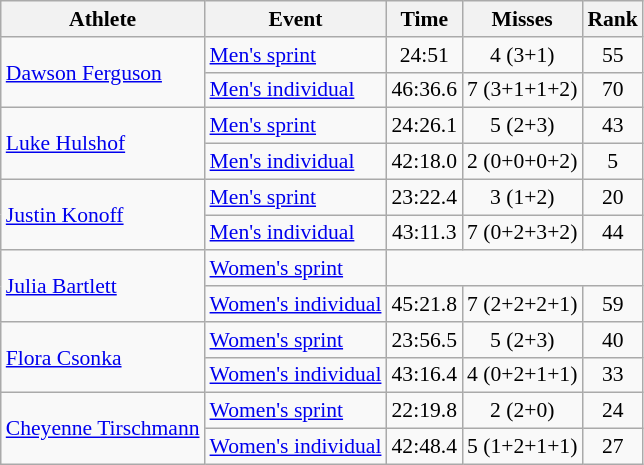<table class="wikitable" style="font-size:90%">
<tr>
<th>Athlete</th>
<th>Event</th>
<th>Time</th>
<th>Misses</th>
<th>Rank</th>
</tr>
<tr align=center>
<td align=left rowspan=2><a href='#'>Dawson Ferguson</a></td>
<td align=left><a href='#'>Men's sprint</a></td>
<td>24:51</td>
<td>4 (3+1)</td>
<td>55</td>
</tr>
<tr align=center>
<td align=left><a href='#'>Men's individual</a></td>
<td>46:36.6</td>
<td>7 (3+1+1+2)</td>
<td>70</td>
</tr>
<tr align=center>
<td align=left rowspan=2><a href='#'>Luke Hulshof</a></td>
<td align=left><a href='#'>Men's sprint</a></td>
<td>24:26.1</td>
<td>5 (2+3)</td>
<td>43</td>
</tr>
<tr align=center>
<td align=left><a href='#'>Men's individual</a></td>
<td>42:18.0</td>
<td>2 (0+0+0+2)</td>
<td>5</td>
</tr>
<tr align=center>
<td align=left rowspan=2><a href='#'>Justin Konoff</a></td>
<td align=left><a href='#'>Men's sprint</a></td>
<td>23:22.4</td>
<td>3 (1+2)</td>
<td>20</td>
</tr>
<tr align=center>
<td align=left><a href='#'>Men's individual</a></td>
<td>43:11.3</td>
<td>7 (0+2+3+2)</td>
<td>44</td>
</tr>
<tr align=center>
<td align=left rowspan=2><a href='#'>Julia Bartlett</a></td>
<td align=left><a href='#'>Women's sprint</a></td>
<td colspan=3></td>
</tr>
<tr align=center>
<td align=left><a href='#'>Women's individual</a></td>
<td>45:21.8</td>
<td>7 (2+2+2+1)</td>
<td>59</td>
</tr>
<tr align=center>
<td align=left rowspan=2><a href='#'>Flora Csonka</a></td>
<td align=left><a href='#'>Women's sprint</a></td>
<td>23:56.5</td>
<td>5 (2+3)</td>
<td>40</td>
</tr>
<tr align=center>
<td align=left><a href='#'>Women's individual</a></td>
<td>43:16.4</td>
<td>4 (0+2+1+1)</td>
<td>33</td>
</tr>
<tr align=center>
<td align=left rowspan=2><a href='#'>Cheyenne Tirschmann</a></td>
<td align=left><a href='#'>Women's sprint</a></td>
<td>22:19.8</td>
<td>2 (2+0)</td>
<td>24</td>
</tr>
<tr align=center>
<td align=left><a href='#'>Women's individual</a></td>
<td>42:48.4</td>
<td>5 (1+2+1+1)</td>
<td>27</td>
</tr>
</table>
